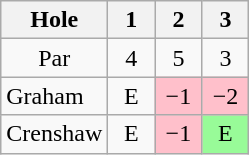<table class="wikitable" style="text-align:center">
<tr>
<th>Hole</th>
<th>  1  </th>
<th>  2  </th>
<th>  3  </th>
</tr>
<tr>
<td>Par</td>
<td>4</td>
<td>5</td>
<td>3</td>
</tr>
<tr>
<td align=left> Graham</td>
<td>E</td>
<td style="background: Pink;">−1</td>
<td style="background: Pink;">−2</td>
</tr>
<tr>
<td align=left> Crenshaw</td>
<td>E</td>
<td style="background: Pink;">−1</td>
<td style="background: PaleGreen;">E</td>
</tr>
</table>
